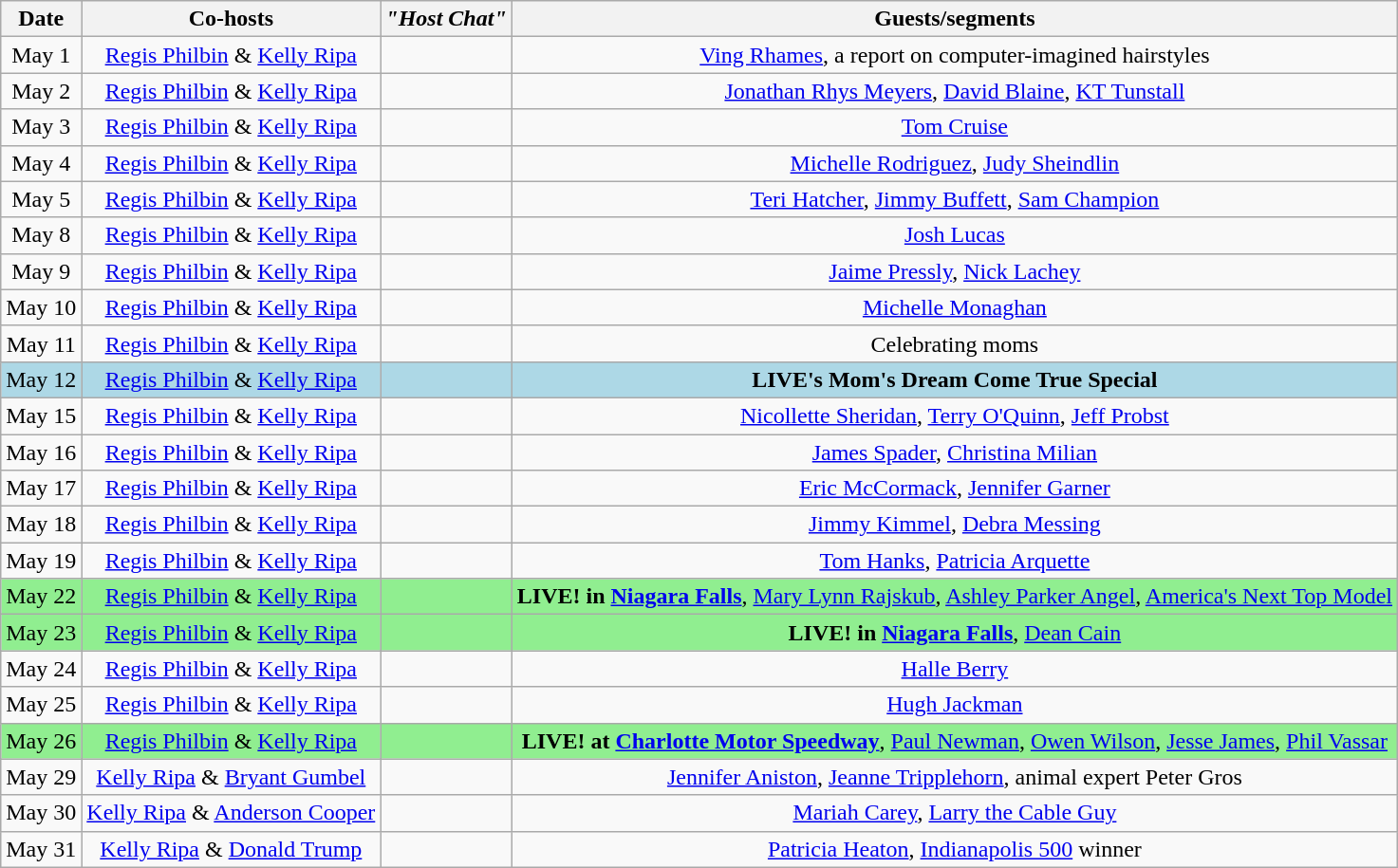<table class="wikitable sortable" style="text-align:center;">
<tr>
<th>Date</th>
<th>Co-hosts</th>
<th><em>"Host Chat"</em></th>
<th>Guests/segments</th>
</tr>
<tr>
<td>May 1</td>
<td><a href='#'>Regis Philbin</a> & <a href='#'>Kelly Ripa</a></td>
<td></td>
<td><a href='#'>Ving Rhames</a>, a report on computer-imagined hairstyles</td>
</tr>
<tr>
<td>May 2</td>
<td><a href='#'>Regis Philbin</a> & <a href='#'>Kelly Ripa</a></td>
<td></td>
<td><a href='#'>Jonathan Rhys Meyers</a>, <a href='#'>David Blaine</a>, <a href='#'>KT Tunstall</a></td>
</tr>
<tr>
<td>May 3</td>
<td><a href='#'>Regis Philbin</a> & <a href='#'>Kelly Ripa</a></td>
<td></td>
<td><a href='#'>Tom Cruise</a></td>
</tr>
<tr>
<td>May 4</td>
<td><a href='#'>Regis Philbin</a> & <a href='#'>Kelly Ripa</a></td>
<td></td>
<td><a href='#'>Michelle Rodriguez</a>, <a href='#'>Judy Sheindlin</a></td>
</tr>
<tr>
<td>May 5</td>
<td><a href='#'>Regis Philbin</a> & <a href='#'>Kelly Ripa</a></td>
<td></td>
<td><a href='#'>Teri Hatcher</a>, <a href='#'>Jimmy Buffett</a>, <a href='#'>Sam Champion</a></td>
</tr>
<tr>
<td>May 8</td>
<td><a href='#'>Regis Philbin</a> & <a href='#'>Kelly Ripa</a></td>
<td></td>
<td><a href='#'>Josh Lucas</a></td>
</tr>
<tr>
<td>May 9</td>
<td><a href='#'>Regis Philbin</a> & <a href='#'>Kelly Ripa</a></td>
<td></td>
<td><a href='#'>Jaime Pressly</a>, <a href='#'>Nick Lachey</a></td>
</tr>
<tr>
<td>May 10</td>
<td><a href='#'>Regis Philbin</a> & <a href='#'>Kelly Ripa</a></td>
<td></td>
<td><a href='#'>Michelle Monaghan</a></td>
</tr>
<tr>
<td>May 11</td>
<td><a href='#'>Regis Philbin</a> & <a href='#'>Kelly Ripa</a></td>
<td></td>
<td>Celebrating moms</td>
</tr>
<tr style="background:lightblue;">
<td>May 12</td>
<td><a href='#'>Regis Philbin</a> & <a href='#'>Kelly Ripa</a></td>
<td></td>
<td><strong>LIVE's Mom's Dream Come True Special</strong></td>
</tr>
<tr>
<td>May 15</td>
<td><a href='#'>Regis Philbin</a> & <a href='#'>Kelly Ripa</a></td>
<td></td>
<td><a href='#'>Nicollette Sheridan</a>, <a href='#'>Terry O'Quinn</a>, <a href='#'>Jeff Probst</a></td>
</tr>
<tr>
<td>May 16</td>
<td><a href='#'>Regis Philbin</a> & <a href='#'>Kelly Ripa</a></td>
<td></td>
<td><a href='#'>James Spader</a>, <a href='#'>Christina Milian</a></td>
</tr>
<tr>
<td>May 17</td>
<td><a href='#'>Regis Philbin</a> & <a href='#'>Kelly Ripa</a></td>
<td></td>
<td><a href='#'>Eric McCormack</a>, <a href='#'>Jennifer Garner</a></td>
</tr>
<tr>
<td>May 18</td>
<td><a href='#'>Regis Philbin</a> & <a href='#'>Kelly Ripa</a></td>
<td></td>
<td><a href='#'>Jimmy Kimmel</a>, <a href='#'>Debra Messing</a></td>
</tr>
<tr>
<td>May 19</td>
<td><a href='#'>Regis Philbin</a> & <a href='#'>Kelly Ripa</a></td>
<td></td>
<td><a href='#'>Tom Hanks</a>, <a href='#'>Patricia Arquette</a></td>
</tr>
<tr style="background:lightgreen;">
<td>May 22</td>
<td><a href='#'>Regis Philbin</a> & <a href='#'>Kelly Ripa</a></td>
<td></td>
<td><strong>LIVE! in <a href='#'>Niagara Falls</a></strong>, <a href='#'>Mary Lynn Rajskub</a>, <a href='#'>Ashley Parker Angel</a>, <a href='#'>America's Next Top Model</a></td>
</tr>
<tr style="background:lightgreen;">
<td>May 23</td>
<td><a href='#'>Regis Philbin</a> & <a href='#'>Kelly Ripa</a></td>
<td></td>
<td><strong>LIVE! in <a href='#'>Niagara Falls</a></strong>, <a href='#'>Dean Cain</a></td>
</tr>
<tr>
<td>May 24</td>
<td><a href='#'>Regis Philbin</a> & <a href='#'>Kelly Ripa</a></td>
<td></td>
<td><a href='#'>Halle Berry</a></td>
</tr>
<tr>
<td>May 25</td>
<td><a href='#'>Regis Philbin</a> & <a href='#'>Kelly Ripa</a></td>
<td></td>
<td><a href='#'>Hugh Jackman</a></td>
</tr>
<tr style="background:lightgreen;">
<td>May 26</td>
<td><a href='#'>Regis Philbin</a> & <a href='#'>Kelly Ripa</a></td>
<td></td>
<td><strong>LIVE! at <a href='#'>Charlotte Motor Speedway</a></strong>, <a href='#'>Paul Newman</a>, <a href='#'>Owen Wilson</a>, <a href='#'>Jesse James</a>, <a href='#'>Phil Vassar</a></td>
</tr>
<tr>
<td>May 29</td>
<td><a href='#'>Kelly Ripa</a> & <a href='#'>Bryant Gumbel</a></td>
<td></td>
<td><a href='#'>Jennifer Aniston</a>, <a href='#'>Jeanne Tripplehorn</a>, animal expert Peter Gros</td>
</tr>
<tr>
<td>May 30</td>
<td><a href='#'>Kelly Ripa</a> & <a href='#'>Anderson Cooper</a></td>
<td></td>
<td><a href='#'>Mariah Carey</a>, <a href='#'>Larry the Cable Guy</a></td>
</tr>
<tr>
<td>May 31</td>
<td><a href='#'>Kelly Ripa</a> & <a href='#'>Donald Trump</a></td>
<td></td>
<td><a href='#'>Patricia Heaton</a>, <a href='#'>Indianapolis 500</a> winner</td>
</tr>
</table>
